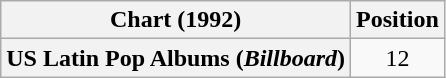<table class="wikitable plainrowheaders" style="text-align:center">
<tr>
<th scope="col">Chart (1992)</th>
<th scope="col">Position</th>
</tr>
<tr>
<th scope="row">US Latin Pop Albums (<em>Billboard</em>)</th>
<td>12</td>
</tr>
</table>
